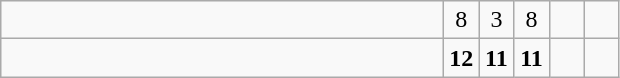<table class="wikitable">
<tr>
<td style="width:18em"></td>
<td align=center style="width:1em">8</td>
<td align=center style="width:1em">3</td>
<td align=center style="width:1em">8</td>
<td align=center style="width:1em"></td>
<td align=center style="width:1em"></td>
</tr>
<tr>
<td style="width:18em"><strong></strong></td>
<td align=center style="width:1em"><strong>12</strong></td>
<td align=center style="width:1em"><strong>11</strong></td>
<td align=center style="width:1em"><strong>11</strong></td>
<td align=center style="width:1em"></td>
<td align=center style="width:1em"></td>
</tr>
</table>
